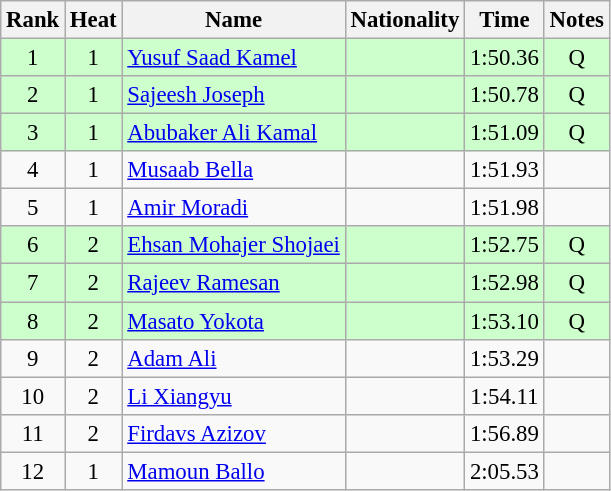<table class="wikitable sortable" style="text-align:center;font-size:95%">
<tr>
<th>Rank</th>
<th>Heat</th>
<th>Name</th>
<th>Nationality</th>
<th>Time</th>
<th>Notes</th>
</tr>
<tr bgcolor=ccffcc>
<td>1</td>
<td>1</td>
<td align=left><a href='#'>Yusuf Saad Kamel</a></td>
<td align=left></td>
<td>1:50.36</td>
<td>Q</td>
</tr>
<tr bgcolor=ccffcc>
<td>2</td>
<td>1</td>
<td align=left><a href='#'>Sajeesh Joseph</a></td>
<td align=left></td>
<td>1:50.78</td>
<td>Q</td>
</tr>
<tr bgcolor=ccffcc>
<td>3</td>
<td>1</td>
<td align=left><a href='#'>Abubaker Ali Kamal</a></td>
<td align=left></td>
<td>1:51.09</td>
<td>Q</td>
</tr>
<tr>
<td>4</td>
<td>1</td>
<td align=left><a href='#'>Musaab Bella</a></td>
<td align=left></td>
<td>1:51.93</td>
<td></td>
</tr>
<tr>
<td>5</td>
<td>1</td>
<td align=left><a href='#'>Amir Moradi</a></td>
<td align=left></td>
<td>1:51.98</td>
<td></td>
</tr>
<tr bgcolor=ccffcc>
<td>6</td>
<td>2</td>
<td align=left><a href='#'>Ehsan Mohajer Shojaei</a></td>
<td align=left></td>
<td>1:52.75</td>
<td>Q</td>
</tr>
<tr bgcolor=ccffcc>
<td>7</td>
<td>2</td>
<td align=left><a href='#'>Rajeev Ramesan</a></td>
<td align=left></td>
<td>1:52.98</td>
<td>Q</td>
</tr>
<tr bgcolor=ccffcc>
<td>8</td>
<td>2</td>
<td align=left><a href='#'>Masato Yokota</a></td>
<td align=left></td>
<td>1:53.10</td>
<td>Q</td>
</tr>
<tr>
<td>9</td>
<td>2</td>
<td align=left><a href='#'>Adam Ali</a></td>
<td align=left></td>
<td>1:53.29</td>
<td></td>
</tr>
<tr>
<td>10</td>
<td>2</td>
<td align=left><a href='#'>Li Xiangyu</a></td>
<td align=left></td>
<td>1:54.11</td>
<td></td>
</tr>
<tr>
<td>11</td>
<td>2</td>
<td align=left><a href='#'>Firdavs Azizov</a></td>
<td align=left></td>
<td>1:56.89</td>
<td></td>
</tr>
<tr>
<td>12</td>
<td>1</td>
<td align=left><a href='#'>Mamoun Ballo</a></td>
<td align=left></td>
<td>2:05.53</td>
<td></td>
</tr>
</table>
